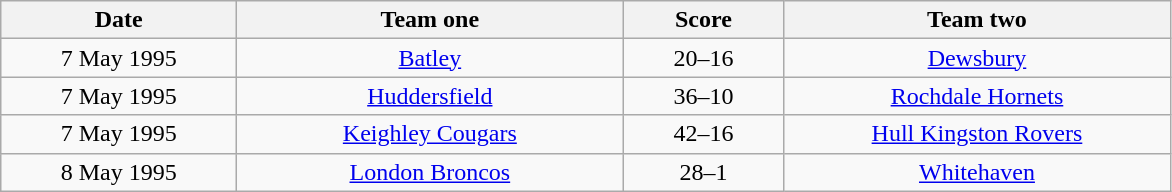<table class="wikitable" style="text-align: center">
<tr>
<th width=150>Date</th>
<th width=250>Team one</th>
<th width=100>Score</th>
<th width=250>Team two</th>
</tr>
<tr>
<td>7 May 1995</td>
<td><a href='#'>Batley</a></td>
<td>20–16</td>
<td><a href='#'>Dewsbury</a></td>
</tr>
<tr>
<td>7 May 1995</td>
<td><a href='#'>Huddersfield</a></td>
<td>36–10</td>
<td><a href='#'>Rochdale Hornets</a></td>
</tr>
<tr>
<td>7 May 1995</td>
<td><a href='#'>Keighley Cougars</a></td>
<td>42–16</td>
<td><a href='#'>Hull Kingston Rovers</a></td>
</tr>
<tr>
<td>8 May 1995</td>
<td><a href='#'>London Broncos</a></td>
<td>28–1</td>
<td><a href='#'>Whitehaven</a></td>
</tr>
</table>
